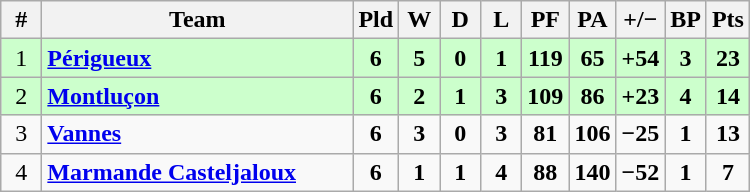<table class="wikitable" style="text-align: center;">
<tr>
<th width="20">#</th>
<th width="200">Team</th>
<th width="20">Pld</th>
<th width="20">W</th>
<th width="20">D</th>
<th width="20">L</th>
<th width="20">PF</th>
<th width="20">PA</th>
<th width="25">+/−</th>
<th width="20">BP</th>
<th width="20">Pts</th>
</tr>
<tr bgcolor=#ccffcc align=center>
<td>1</td>
<td align=left><strong><a href='#'>Périgueux</a></strong></td>
<td><strong>6</strong></td>
<td><strong>5</strong></td>
<td><strong>0</strong></td>
<td><strong>1</strong></td>
<td><strong>119</strong></td>
<td><strong>65</strong></td>
<td><strong>+54</strong></td>
<td><strong>3</strong></td>
<td><strong>23</strong></td>
</tr>
<tr bgcolor=#ccffcc align=center>
<td>2</td>
<td align=left><strong><a href='#'>Montluçon</a></strong></td>
<td><strong>6</strong></td>
<td><strong>2</strong></td>
<td><strong>1</strong></td>
<td><strong>3</strong></td>
<td><strong>109</strong></td>
<td><strong>86</strong></td>
<td><strong>+23</strong></td>
<td><strong>4</strong></td>
<td><strong>14</strong></td>
</tr>
<tr align=center>
<td>3</td>
<td align=left><strong><a href='#'>Vannes</a></strong></td>
<td><strong>6</strong></td>
<td><strong>3</strong></td>
<td><strong>0</strong></td>
<td><strong>3</strong></td>
<td><strong>81</strong></td>
<td><strong>106</strong></td>
<td><strong>−25</strong></td>
<td><strong>1</strong></td>
<td><strong>13</strong></td>
</tr>
<tr align=center>
<td>4</td>
<td align=left><strong><a href='#'>Marmande Casteljaloux</a></strong></td>
<td><strong>6</strong></td>
<td><strong>1</strong></td>
<td><strong>1</strong></td>
<td><strong>4</strong></td>
<td><strong>88</strong></td>
<td><strong>140</strong></td>
<td><strong>−52</strong></td>
<td><strong>1</strong></td>
<td><strong>7</strong></td>
</tr>
</table>
